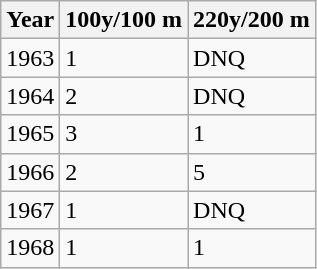<table class="wikitable">
<tr>
<th>Year</th>
<th>100y/100 m</th>
<th>220y/200 m</th>
</tr>
<tr>
<td>1963</td>
<td>1</td>
<td>DNQ</td>
</tr>
<tr>
<td>1964</td>
<td>2</td>
<td>DNQ</td>
</tr>
<tr>
<td>1965</td>
<td>3</td>
<td>1</td>
</tr>
<tr>
<td>1966</td>
<td>2</td>
<td>5</td>
</tr>
<tr>
<td>1967</td>
<td>1</td>
<td>DNQ</td>
</tr>
<tr>
<td>1968</td>
<td>1</td>
<td>1</td>
</tr>
</table>
